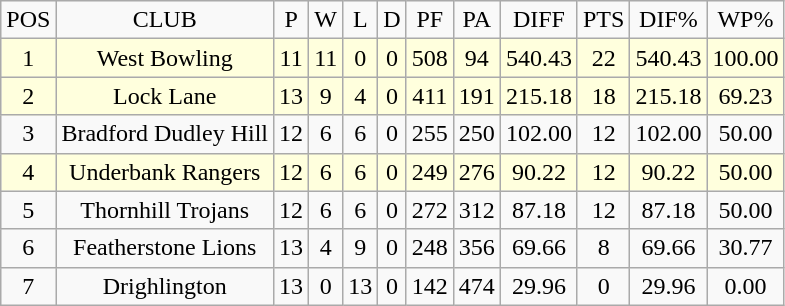<table class="wikitable" style="text-align: center;">
<tr>
<td>POS</td>
<td>CLUB</td>
<td>P</td>
<td>W</td>
<td>L</td>
<td>D</td>
<td>PF</td>
<td>PA</td>
<td>DIFF</td>
<td>PTS</td>
<td>DIF%</td>
<td>WP%</td>
</tr>
<tr style="background:#ffffdd;">
<td>1</td>
<td>West Bowling</td>
<td>11</td>
<td>11</td>
<td>0</td>
<td>0</td>
<td>508</td>
<td>94</td>
<td>540.43</td>
<td>22</td>
<td>540.43</td>
<td>100.00</td>
</tr>
<tr style="background:#ffffdd;">
<td>2</td>
<td>Lock Lane</td>
<td>13</td>
<td>9</td>
<td>4</td>
<td>0</td>
<td>411</td>
<td>191</td>
<td>215.18</td>
<td>18</td>
<td>215.18</td>
<td>69.23</td>
</tr>
<tr>
<td>3</td>
<td>Bradford Dudley Hill</td>
<td>12</td>
<td>6</td>
<td>6</td>
<td>0</td>
<td>255</td>
<td>250</td>
<td>102.00</td>
<td>12</td>
<td>102.00</td>
<td>50.00</td>
</tr>
<tr style="background:#ffffdd;">
<td>4</td>
<td>Underbank Rangers</td>
<td>12</td>
<td>6</td>
<td>6</td>
<td>0</td>
<td>249</td>
<td>276</td>
<td>90.22</td>
<td>12</td>
<td>90.22</td>
<td>50.00</td>
</tr>
<tr>
<td>5</td>
<td>Thornhill Trojans</td>
<td>12</td>
<td>6</td>
<td>6</td>
<td>0</td>
<td>272</td>
<td>312</td>
<td>87.18</td>
<td>12</td>
<td>87.18</td>
<td>50.00</td>
</tr>
<tr>
<td>6</td>
<td>Featherstone Lions</td>
<td>13</td>
<td>4</td>
<td>9</td>
<td>0</td>
<td>248</td>
<td>356</td>
<td>69.66</td>
<td>8</td>
<td>69.66</td>
<td>30.77</td>
</tr>
<tr>
<td>7</td>
<td>Drighlington</td>
<td>13</td>
<td>0</td>
<td>13</td>
<td>0</td>
<td>142</td>
<td>474</td>
<td>29.96</td>
<td>0</td>
<td>29.96</td>
<td>0.00</td>
</tr>
</table>
